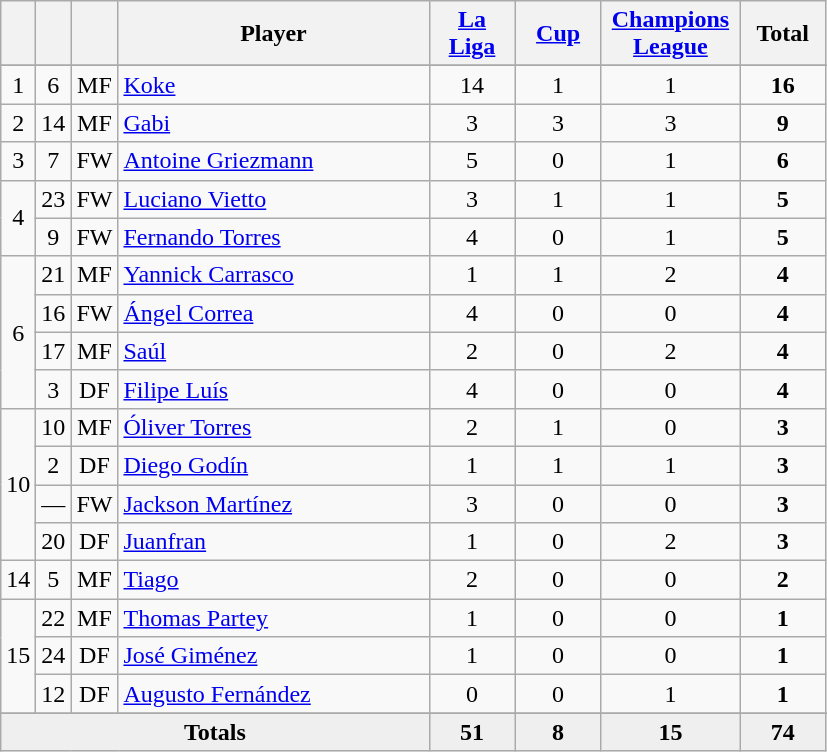<table class="wikitable sortable" style="text-align:center">
<tr>
<th width=10></th>
<th width=10></th>
<th width=10></th>
<th width=200>Player</th>
<th width=50><a href='#'>La Liga</a></th>
<th width=50><a href='#'>Cup</a></th>
<th width=85px><a href='#'>Champions League</a></th>
<th width=50>Total</th>
</tr>
<tr>
</tr>
<tr>
<td>1</td>
<td>6</td>
<td>MF</td>
<td align=left> <a href='#'>Koke</a></td>
<td>14</td>
<td>1</td>
<td>1</td>
<td><strong>16</strong></td>
</tr>
<tr>
<td>2</td>
<td>14</td>
<td>MF</td>
<td align=left> <a href='#'>Gabi</a></td>
<td>3</td>
<td>3</td>
<td>3</td>
<td><strong>9</strong></td>
</tr>
<tr>
<td>3</td>
<td>7</td>
<td>FW</td>
<td align=left> <a href='#'>Antoine Griezmann</a></td>
<td>5</td>
<td>0</td>
<td>1</td>
<td><strong>6</strong></td>
</tr>
<tr>
<td rowspan="2">4</td>
<td>23</td>
<td>FW</td>
<td align=left> <a href='#'>Luciano Vietto</a></td>
<td>3</td>
<td>1</td>
<td>1</td>
<td><strong>5</strong></td>
</tr>
<tr>
<td>9</td>
<td>FW</td>
<td align=left> <a href='#'>Fernando Torres</a></td>
<td>4</td>
<td>0</td>
<td>1</td>
<td><strong>5</strong></td>
</tr>
<tr>
<td rowspan="4">6</td>
<td>21</td>
<td>MF</td>
<td align=left> <a href='#'>Yannick Carrasco</a></td>
<td>1</td>
<td>1</td>
<td>2</td>
<td><strong>4</strong></td>
</tr>
<tr>
<td>16</td>
<td>FW</td>
<td align=left> <a href='#'>Ángel Correa</a></td>
<td>4</td>
<td>0</td>
<td>0</td>
<td><strong>4</strong></td>
</tr>
<tr>
<td>17</td>
<td>MF</td>
<td align=left> <a href='#'>Saúl</a></td>
<td>2</td>
<td>0</td>
<td>2</td>
<td><strong>4</strong></td>
</tr>
<tr>
<td>3</td>
<td>DF</td>
<td align=left> <a href='#'>Filipe Luís</a></td>
<td>4</td>
<td>0</td>
<td>0</td>
<td><strong>4</strong></td>
</tr>
<tr>
<td rowspan="4">10</td>
<td>10</td>
<td>MF</td>
<td align=left> <a href='#'>Óliver Torres</a></td>
<td>2</td>
<td>1</td>
<td>0</td>
<td><strong>3</strong></td>
</tr>
<tr>
<td>2</td>
<td>DF</td>
<td align=left> <a href='#'>Diego Godín</a></td>
<td>1</td>
<td>1</td>
<td>1</td>
<td><strong>3</strong></td>
</tr>
<tr>
<td>—</td>
<td>FW</td>
<td align=left> <a href='#'>Jackson Martínez</a></td>
<td>3</td>
<td>0</td>
<td>0</td>
<td><strong>3</strong></td>
</tr>
<tr>
<td>20</td>
<td>DF</td>
<td align=left> <a href='#'>Juanfran</a></td>
<td>1</td>
<td>0</td>
<td>2</td>
<td><strong>3</strong></td>
</tr>
<tr>
<td>14</td>
<td>5</td>
<td>MF</td>
<td align=left> <a href='#'>Tiago</a></td>
<td>2</td>
<td>0</td>
<td>0</td>
<td><strong>2</strong></td>
</tr>
<tr>
<td rowspan="3">15</td>
<td>22</td>
<td>MF</td>
<td align=left> <a href='#'>Thomas Partey</a></td>
<td>1</td>
<td>0</td>
<td>0</td>
<td><strong>1</strong></td>
</tr>
<tr>
<td>24</td>
<td>DF</td>
<td align=left> <a href='#'>José Giménez</a></td>
<td>1</td>
<td>0</td>
<td>0</td>
<td><strong>1</strong></td>
</tr>
<tr>
<td>12</td>
<td>DF</td>
<td align=left> <a href='#'>Augusto Fernández</a></td>
<td>0</td>
<td>0</td>
<td>1</td>
<td><strong>1</strong></td>
</tr>
<tr>
</tr>
<tr bgcolor="#EFEFEF">
<td colspan="4"><strong>Totals</strong></td>
<td><strong>51</strong></td>
<td><strong>8</strong></td>
<td><strong>15</strong></td>
<td><strong>74</strong></td>
</tr>
</table>
